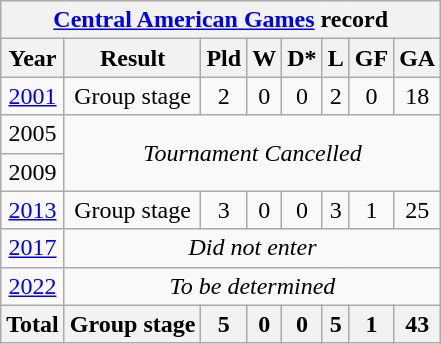<table class="wikitable" style="text-align: center;">
<tr>
<th colspan=8><a href='#'>Central American Games</a> record</th>
</tr>
<tr>
<th>Year</th>
<th>Result</th>
<th>Pld</th>
<th>W</th>
<th>D*</th>
<th>L</th>
<th>GF</th>
<th>GA</th>
</tr>
<tr>
<td> <a href='#'>2001</a></td>
<td>Group stage</td>
<td>2</td>
<td>0</td>
<td>0</td>
<td>2</td>
<td>0</td>
<td>18</td>
</tr>
<tr>
<td> 2005</td>
<td colspan=7 rowspan=2><em>Tournament Cancelled</em></td>
</tr>
<tr>
<td> 2009</td>
</tr>
<tr>
<td> <a href='#'>2013</a></td>
<td>Group stage</td>
<td>3</td>
<td>0</td>
<td>0</td>
<td>3</td>
<td>1</td>
<td>25</td>
</tr>
<tr>
<td> <a href='#'>2017</a></td>
<td colspan=7><em>Did not enter</em></td>
</tr>
<tr>
<td> <a href='#'>2022</a></td>
<td colspan=8><em>To be determined</em></td>
</tr>
<tr>
<th>Total</th>
<th>Group stage</th>
<th>5</th>
<th>0</th>
<th>0</th>
<th>5</th>
<th>1</th>
<th>43</th>
</tr>
</table>
